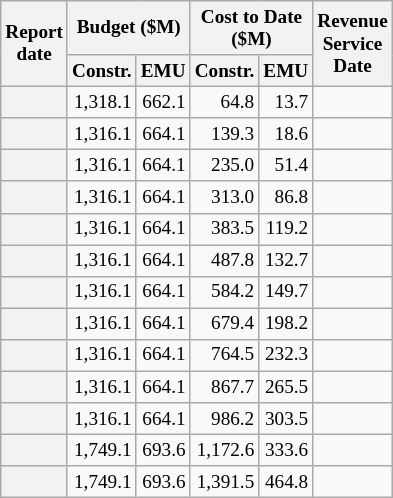<table class="wikitable mw-collapsible collapsed floatright" style="width:20em; text-align:right; font-size:80%;">
<tr>
<th rowspan=2>Report date</th>
<th colspan=2>Budget ($M)</th>
<th colspan=2>Cost to Date ($M)</th>
<th rowspan=2>Revenue Service Date</th>
</tr>
<tr>
<th>Constr.</th>
<th>EMU</th>
<th>Constr.</th>
<th>EMU</th>
</tr>
<tr>
<th></th>
<td>1,318.1</td>
<td>662.1</td>
<td>64.8</td>
<td>13.7</td>
<td></td>
</tr>
<tr>
<th></th>
<td>1,316.1</td>
<td>664.1</td>
<td>139.3</td>
<td>18.6</td>
<td></td>
</tr>
<tr>
<th></th>
<td>1,316.1</td>
<td>664.1</td>
<td>235.0</td>
<td>51.4</td>
<td></td>
</tr>
<tr>
<th></th>
<td>1,316.1</td>
<td>664.1</td>
<td>313.0</td>
<td>86.8</td>
<td></td>
</tr>
<tr>
<th></th>
<td>1,316.1</td>
<td>664.1</td>
<td>383.5</td>
<td>119.2</td>
<td></td>
</tr>
<tr>
<th></th>
<td>1,316.1</td>
<td>664.1</td>
<td>487.8</td>
<td>132.7</td>
<td></td>
</tr>
<tr>
<th></th>
<td>1,316.1</td>
<td>664.1</td>
<td>584.2</td>
<td>149.7</td>
<td></td>
</tr>
<tr>
<th></th>
<td>1,316.1</td>
<td>664.1</td>
<td>679.4</td>
<td>198.2</td>
<td></td>
</tr>
<tr>
<th></th>
<td>1,316.1</td>
<td>664.1</td>
<td>764.5</td>
<td>232.3</td>
<td></td>
</tr>
<tr>
<th></th>
<td>1,316.1</td>
<td>664.1</td>
<td>867.7</td>
<td>265.5</td>
<td></td>
</tr>
<tr>
<th></th>
<td>1,316.1</td>
<td>664.1</td>
<td>986.2</td>
<td>303.5</td>
<td></td>
</tr>
<tr>
<th></th>
<td>1,749.1</td>
<td>693.6</td>
<td>1,172.6</td>
<td>333.6</td>
<td></td>
</tr>
<tr>
<th></th>
<td>1,749.1</td>
<td>693.6</td>
<td>1,391.5</td>
<td>464.8</td>
<td></td>
</tr>
</table>
